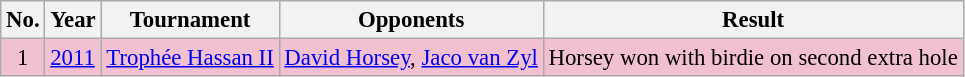<table class="wikitable" style="font-size:95%;">
<tr>
<th>No.</th>
<th>Year</th>
<th>Tournament</th>
<th>Opponents</th>
<th>Result</th>
</tr>
<tr style="background:#F2C1D1;">
<td align=center>1</td>
<td><a href='#'>2011</a></td>
<td><a href='#'>Trophée Hassan II</a></td>
<td> <a href='#'>David Horsey</a>,  <a href='#'>Jaco van Zyl</a></td>
<td>Horsey won with birdie on second extra hole</td>
</tr>
</table>
